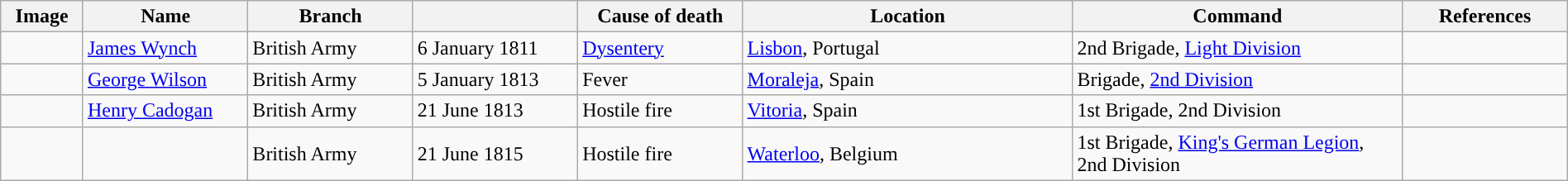<table class="wikitable"width=100%>
<tr>
<th style="width: 5%">Image</th>
<th style="width: 10%">Name</th>
<th style="width: 10%">Branch</th>
<th style="width: 10%"></th>
<th style="width: 10%">Cause of death</th>
<th style="width: 20%">Location</th>
<th style="width: 20%">Command</th>
<th style="width: 10%">References</th>
</tr>
<tr>
<td></td>
<td><a href='#'>James Wynch</a></td>
<td>British Army</td>
<td>6 January 1811</td>
<td><a href='#'>Dysentery</a></td>
<td><a href='#'>Lisbon</a>, Portugal</td>
<td>2nd Brigade, <a href='#'>Light Division</a></td>
<td></td>
</tr>
<tr>
<td></td>
<td><a href='#'>George Wilson</a></td>
<td>British Army</td>
<td>5 January 1813</td>
<td>Fever</td>
<td><a href='#'>Moraleja</a>, Spain</td>
<td>Brigade, <a href='#'>2nd Division</a></td>
<td></td>
</tr>
<tr>
<td></td>
<td><a href='#'>Henry Cadogan</a></td>
<td>British Army</td>
<td>21 June 1813</td>
<td>Hostile fire</td>
<td><a href='#'>Vitoria</a>, Spain</td>
<td>1st Brigade, 2nd Division</td>
<td></td>
</tr>
<tr>
<td></td>
<td></td>
<td>British Army</td>
<td>21 June  1815</td>
<td>Hostile fire</td>
<td><a href='#'>Waterloo</a>, Belgium</td>
<td>1st Brigade, <a href='#'>King's German Legion</a>, 2nd Division</td>
<td></td>
</tr>
</table>
